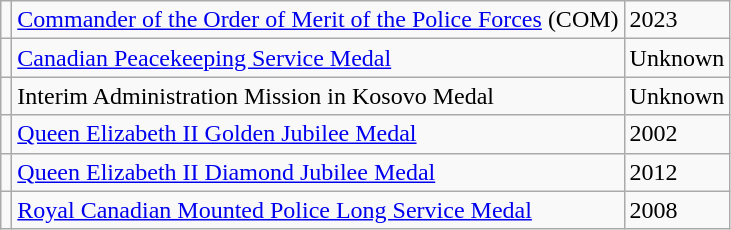<table class="wikitable">
<tr>
<td></td>
<td><a href='#'>Commander of the Order of Merit of the Police Forces</a> (COM)</td>
<td>2023</td>
</tr>
<tr>
<td></td>
<td><a href='#'>Canadian Peacekeeping Service Medal</a></td>
<td>Unknown</td>
</tr>
<tr>
<td></td>
<td>Interim Administration Mission in Kosovo Medal</td>
<td>Unknown</td>
</tr>
<tr>
<td></td>
<td><a href='#'>Queen Elizabeth II Golden Jubilee Medal</a></td>
<td>2002</td>
</tr>
<tr>
<td></td>
<td><a href='#'>Queen Elizabeth II Diamond Jubilee Medal</a></td>
<td>2012</td>
</tr>
<tr>
<td></td>
<td><a href='#'>Royal Canadian Mounted Police Long Service Medal</a></td>
<td>2008</td>
</tr>
</table>
